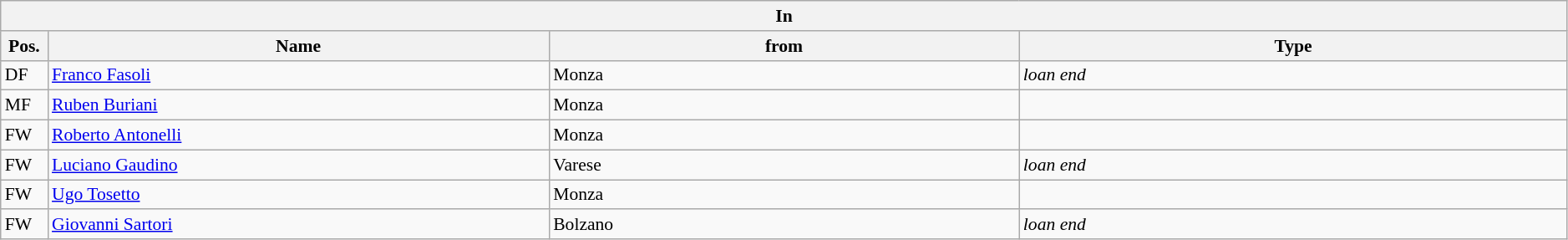<table class="wikitable" style="font-size:90%;width:99%;">
<tr>
<th colspan="4">In</th>
</tr>
<tr>
<th width=3%>Pos.</th>
<th width=32%>Name</th>
<th width=30%>from</th>
<th width=35%>Type</th>
</tr>
<tr>
<td>DF</td>
<td><a href='#'>Franco Fasoli</a></td>
<td>Monza</td>
<td><em>loan end</em></td>
</tr>
<tr>
<td>MF</td>
<td><a href='#'>Ruben Buriani</a></td>
<td>Monza</td>
<td></td>
</tr>
<tr>
<td>FW</td>
<td><a href='#'>Roberto Antonelli</a></td>
<td>Monza</td>
<td></td>
</tr>
<tr>
<td>FW</td>
<td><a href='#'>Luciano Gaudino</a></td>
<td>Varese</td>
<td><em>loan end</em></td>
</tr>
<tr>
<td>FW</td>
<td><a href='#'>Ugo Tosetto</a></td>
<td>Monza</td>
<td></td>
</tr>
<tr>
<td>FW</td>
<td><a href='#'>Giovanni Sartori</a></td>
<td>Bolzano</td>
<td><em>loan end</em></td>
</tr>
</table>
